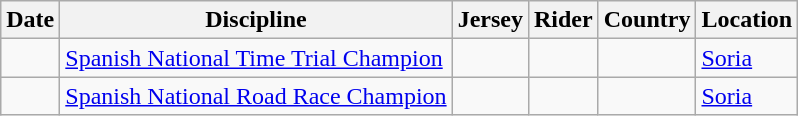<table class="wikitable">
<tr>
<th>Date</th>
<th>Discipline</th>
<th>Jersey</th>
<th>Rider</th>
<th>Country</th>
<th>Location</th>
</tr>
<tr>
<td></td>
<td><a href='#'>Spanish National Time Trial Champion</a></td>
<td></td>
<td></td>
<td></td>
<td><a href='#'>Soria</a></td>
</tr>
<tr>
<td></td>
<td><a href='#'>Spanish National Road Race Champion</a></td>
<td></td>
<td></td>
<td></td>
<td><a href='#'>Soria</a></td>
</tr>
</table>
